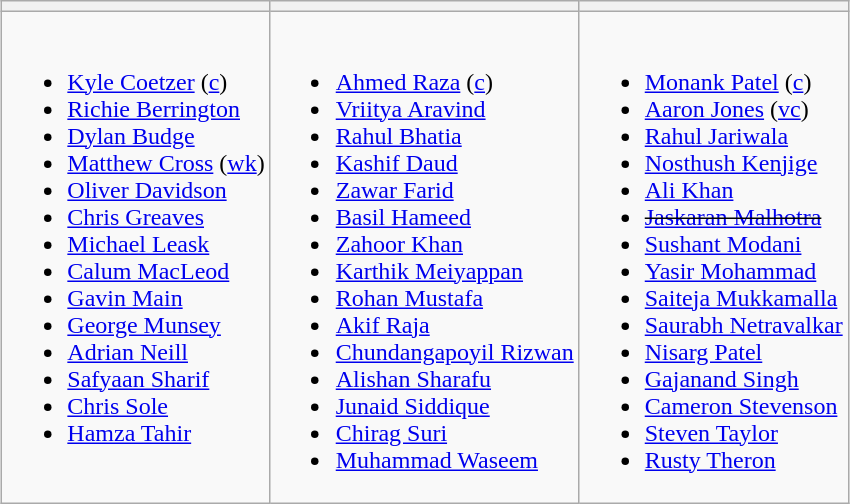<table class="wikitable" style="text-align:left; margin:auto">
<tr>
<th></th>
<th></th>
<th></th>
</tr>
<tr style="vertical-align:top">
<td><br><ul><li><a href='#'>Kyle Coetzer</a> (<a href='#'>c</a>)</li><li><a href='#'>Richie Berrington</a></li><li><a href='#'>Dylan Budge</a></li><li><a href='#'>Matthew Cross</a> (<a href='#'>wk</a>)</li><li><a href='#'>Oliver Davidson</a></li><li><a href='#'>Chris Greaves</a></li><li><a href='#'>Michael Leask</a></li><li><a href='#'>Calum MacLeod</a></li><li><a href='#'>Gavin Main</a></li><li><a href='#'>George Munsey</a></li><li><a href='#'>Adrian Neill</a></li><li><a href='#'>Safyaan Sharif</a></li><li><a href='#'>Chris Sole</a></li><li><a href='#'>Hamza Tahir</a></li></ul></td>
<td><br><ul><li><a href='#'>Ahmed Raza</a> (<a href='#'>c</a>)</li><li><a href='#'>Vriitya Aravind</a></li><li><a href='#'>Rahul Bhatia</a></li><li><a href='#'>Kashif Daud</a></li><li><a href='#'>Zawar Farid</a></li><li><a href='#'>Basil Hameed</a></li><li><a href='#'>Zahoor Khan</a></li><li><a href='#'>Karthik Meiyappan</a></li><li><a href='#'>Rohan Mustafa</a></li><li><a href='#'>Akif Raja</a></li><li><a href='#'>Chundangapoyil Rizwan</a></li><li><a href='#'>Alishan Sharafu</a></li><li><a href='#'>Junaid Siddique</a></li><li><a href='#'>Chirag Suri</a></li><li><a href='#'>Muhammad Waseem</a></li></ul></td>
<td><br><ul><li><a href='#'>Monank Patel</a> (<a href='#'>c</a>)</li><li><a href='#'>Aaron Jones</a> (<a href='#'>vc</a>)</li><li><a href='#'>Rahul Jariwala</a></li><li><a href='#'>Nosthush Kenjige</a></li><li><a href='#'>Ali Khan</a></li><li><s><a href='#'>Jaskaran Malhotra</a></s></li><li><a href='#'>Sushant Modani</a></li><li><a href='#'>Yasir Mohammad</a></li><li><a href='#'>Saiteja Mukkamalla</a></li><li><a href='#'>Saurabh Netravalkar</a></li><li><a href='#'>Nisarg Patel</a></li><li><a href='#'>Gajanand Singh</a></li><li><a href='#'>Cameron Stevenson</a></li><li><a href='#'>Steven Taylor</a></li><li><a href='#'>Rusty Theron</a></li></ul></td>
</tr>
</table>
